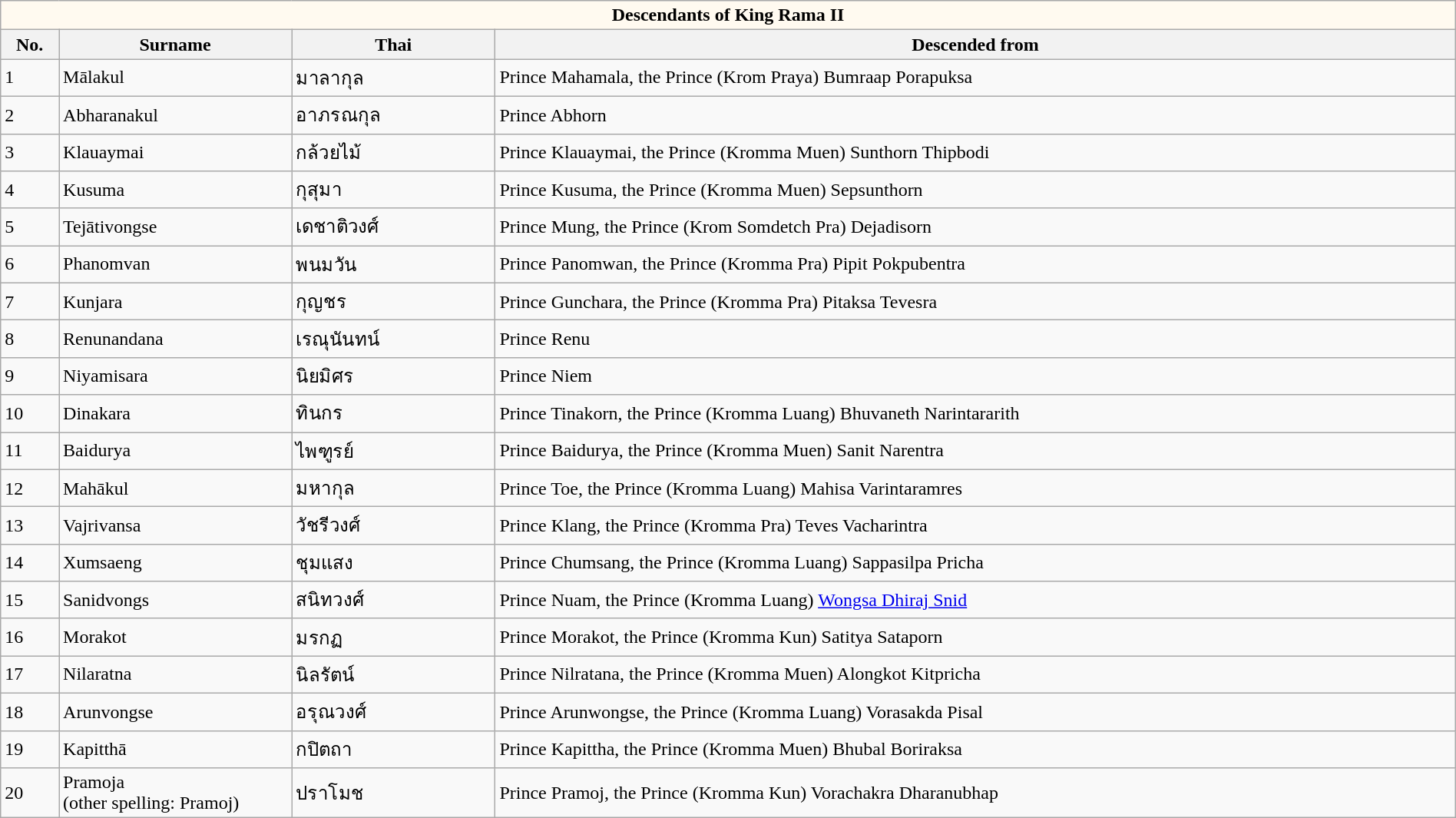<table class="wikitable collapsible collapsed" style="width:100%;">
<tr>
<th style="align: center; background: #fffaf0;" colspan="4"><strong>Descendants of King Rama II</strong></th>
</tr>
<tr>
<th style="width:4%;">No.</th>
<th style="width:16%;">Surname</th>
<th style="width:14%;">Thai</th>
<th style="width:66%;">Descended from</th>
</tr>
<tr>
<td>1</td>
<td>Mālakul</td>
<td>มาลากุล</td>
<td>Prince Mahamala, the Prince (Krom Praya) Bumraap Porapuksa</td>
</tr>
<tr>
<td>2</td>
<td>Abharanakul</td>
<td>อาภรณกุล</td>
<td>Prince Abhorn</td>
</tr>
<tr>
<td>3</td>
<td>Klauaymai</td>
<td>กล้วยไม้</td>
<td>Prince Klauaymai, the Prince (Kromma Muen) Sunthorn Thipbodi</td>
</tr>
<tr>
<td>4</td>
<td>Kusuma</td>
<td>กุสุมา</td>
<td>Prince Kusuma, the Prince (Kromma Muen) Sepsunthorn</td>
</tr>
<tr>
<td>5</td>
<td>Tejātivongse</td>
<td>เดชาติวงศ์</td>
<td>Prince Mung, the Prince (Krom Somdetch Pra) Dejadisorn</td>
</tr>
<tr>
<td>6</td>
<td>Phanomvan</td>
<td>พนมวัน</td>
<td>Prince Panomwan, the Prince (Kromma Pra) Pipit Pokpubentra</td>
</tr>
<tr>
<td>7</td>
<td>Kunjara</td>
<td>กุญชร</td>
<td>Prince Gunchara, the Prince (Kromma Pra) Pitaksa Tevesra</td>
</tr>
<tr>
<td>8</td>
<td>Renunandana</td>
<td>เรณุนันทน์</td>
<td>Prince Renu</td>
</tr>
<tr>
<td>9</td>
<td>Niyamisara</td>
<td>นิยมิศร</td>
<td>Prince Niem</td>
</tr>
<tr>
<td>10</td>
<td>Dinakara</td>
<td>ทินกร</td>
<td>Prince Tinakorn, the Prince (Kromma Luang) Bhuvaneth Narintararith</td>
</tr>
<tr>
<td>11</td>
<td>Baidurya</td>
<td>ไพฑูรย์</td>
<td>Prince Baidurya, the Prince (Kromma Muen) Sanit Narentra</td>
</tr>
<tr>
<td>12</td>
<td>Mahākul</td>
<td>มหากุล</td>
<td>Prince Toe, the Prince (Kromma Luang) Mahisa Varintaramres</td>
</tr>
<tr>
<td>13</td>
<td>Vajrivansa</td>
<td>วัชรีวงศ์</td>
<td>Prince Klang, the Prince (Kromma Pra) Teves Vacharintra</td>
</tr>
<tr>
<td>14</td>
<td>Xumsaeng</td>
<td>ชุมแสง</td>
<td>Prince Chumsang, the Prince (Kromma Luang) Sappasilpa Pricha</td>
</tr>
<tr>
<td>15</td>
<td>Sanidvongs</td>
<td>สนิทวงศ์</td>
<td>Prince Nuam, the Prince (Kromma Luang) <a href='#'>Wongsa Dhiraj Snid</a></td>
</tr>
<tr>
<td>16</td>
<td>Morakot</td>
<td>มรกฏ</td>
<td>Prince Morakot, the Prince (Kromma Kun) Satitya Sataporn</td>
</tr>
<tr>
<td>17</td>
<td>Nilaratna</td>
<td>นิลรัตน์</td>
<td>Prince Nilratana, the Prince (Kromma Muen) Alongkot Kitpricha</td>
</tr>
<tr>
<td>18</td>
<td>Arunvongse</td>
<td>อรุณวงศ์</td>
<td>Prince Arunwongse, the Prince (Kromma Luang) Vorasakda Pisal</td>
</tr>
<tr>
<td>19</td>
<td>Kapitthā</td>
<td>กปิตถา</td>
<td>Prince Kapittha, the Prince (Kromma Muen) Bhubal Boriraksa</td>
</tr>
<tr>
<td>20</td>
<td>Pramoja<br>(other spelling: Pramoj)</td>
<td>ปราโมช</td>
<td>Prince Pramoj, the Prince (Kromma Kun) Vorachakra Dharanubhap</td>
</tr>
</table>
